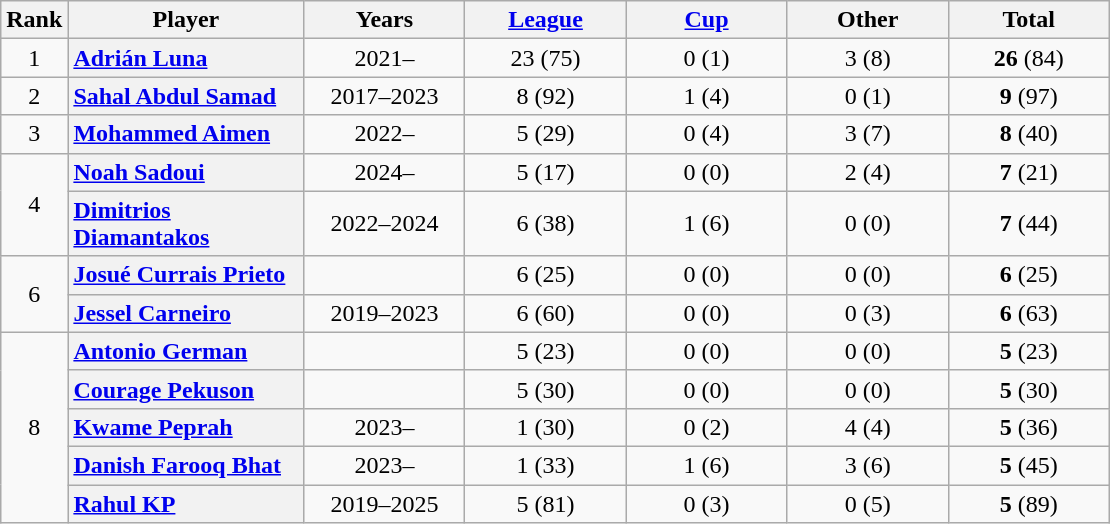<table class="wikitable plainrowheaders sortable" style="text-align: center;">
<tr>
<th scope=col>Rank</th>
<th scope=col width="150px">Player</th>
<th scope=col width="100px">Years</th>
<th scope=col width="100px"><a href='#'>League</a></th>
<th scope=col width="100px"><a href='#'>Cup</a></th>
<th scope=col width="100px">Other</th>
<th scope=col width="100px">Total</th>
</tr>
<tr>
<td>1</td>
<th scope=row style="text-align:left;"> <strong><a href='#'>Adrián Luna</a></strong></th>
<td>2021–</td>
<td>23 (75)</td>
<td>0 (1)</td>
<td>3 (8)</td>
<td><strong>26</strong> (84)</td>
</tr>
<tr>
<td>2</td>
<th scope=row style="text-align:left;"> <a href='#'>Sahal Abdul Samad</a></th>
<td>2017–2023</td>
<td>8 (92)</td>
<td>1 (4)</td>
<td>0 (1)</td>
<td><strong>9</strong> (97)</td>
</tr>
<tr>
<td>3</td>
<th scope="row" style="text-align:left;"> <strong><a href='#'>Mohammed Aimen</a></strong></th>
<td>2022–</td>
<td>5 (29)</td>
<td>0 (4)</td>
<td>3 (7)</td>
<td><strong>8</strong> (40)</td>
</tr>
<tr>
<td rowspan="2">4</td>
<th scope="row" style="text-align:left;"> <strong><a href='#'>Noah Sadoui</a></strong></th>
<td>2024–</td>
<td>5 (17)</td>
<td>0 (0)</td>
<td>2 (4)</td>
<td><strong>7</strong> (21)</td>
</tr>
<tr>
<th scope="row" style="text-align:left;"> <a href='#'>Dimitrios Diamantakos</a></th>
<td>2022–2024</td>
<td>6 (38)</td>
<td>1 (6)</td>
<td>0 (0)</td>
<td><strong>7</strong> (44)</td>
</tr>
<tr>
<td rowspan="2">6</td>
<th scope="row" style="text-align:left;"> <a href='#'>Josué Currais Prieto</a></th>
<td></td>
<td>6 (25)</td>
<td>0 (0)</td>
<td>0 (0)</td>
<td><strong>6</strong> (25)</td>
</tr>
<tr>
<th scope=row style="text-align:left;"> <a href='#'>Jessel Carneiro</a></th>
<td>2019–2023</td>
<td>6 (60)</td>
<td>0 (0)</td>
<td>0 (3)</td>
<td><strong>6</strong> (63)</td>
</tr>
<tr>
<td rowspan="5">8</td>
<th scope="row" style="text-align:left;"> <a href='#'>Antonio German</a></th>
<td></td>
<td>5 (23)</td>
<td>0 (0)</td>
<td>0 (0)</td>
<td><strong>5</strong> (23)</td>
</tr>
<tr>
<th scope=row style="text-align:left;"> <a href='#'>Courage Pekuson</a></th>
<td></td>
<td>5 (30)</td>
<td>0 (0)</td>
<td>0 (0)</td>
<td><strong>5</strong> (30)</td>
</tr>
<tr>
<th scope="row" style="text-align:left;"> <strong><a href='#'>Kwame Peprah</a></strong></th>
<td>2023–</td>
<td>1 (30)</td>
<td>0 (2)</td>
<td>4 (4)</td>
<td><strong>5</strong> (36)</td>
</tr>
<tr>
<th scope="row" style="text-align:left;"> <strong><a href='#'>Danish Farooq Bhat</a></strong></th>
<td>2023–</td>
<td>1 (33)</td>
<td>1 (6)</td>
<td>3 (6)</td>
<td><strong>5</strong> (45)</td>
</tr>
<tr>
<th scope="row" style="text-align:left;"> <a href='#'>Rahul KP</a></th>
<td>2019–2025</td>
<td>5 (81)</td>
<td>0 (3)</td>
<td>0 (5)</td>
<td><strong>5</strong> (89)</td>
</tr>
</table>
